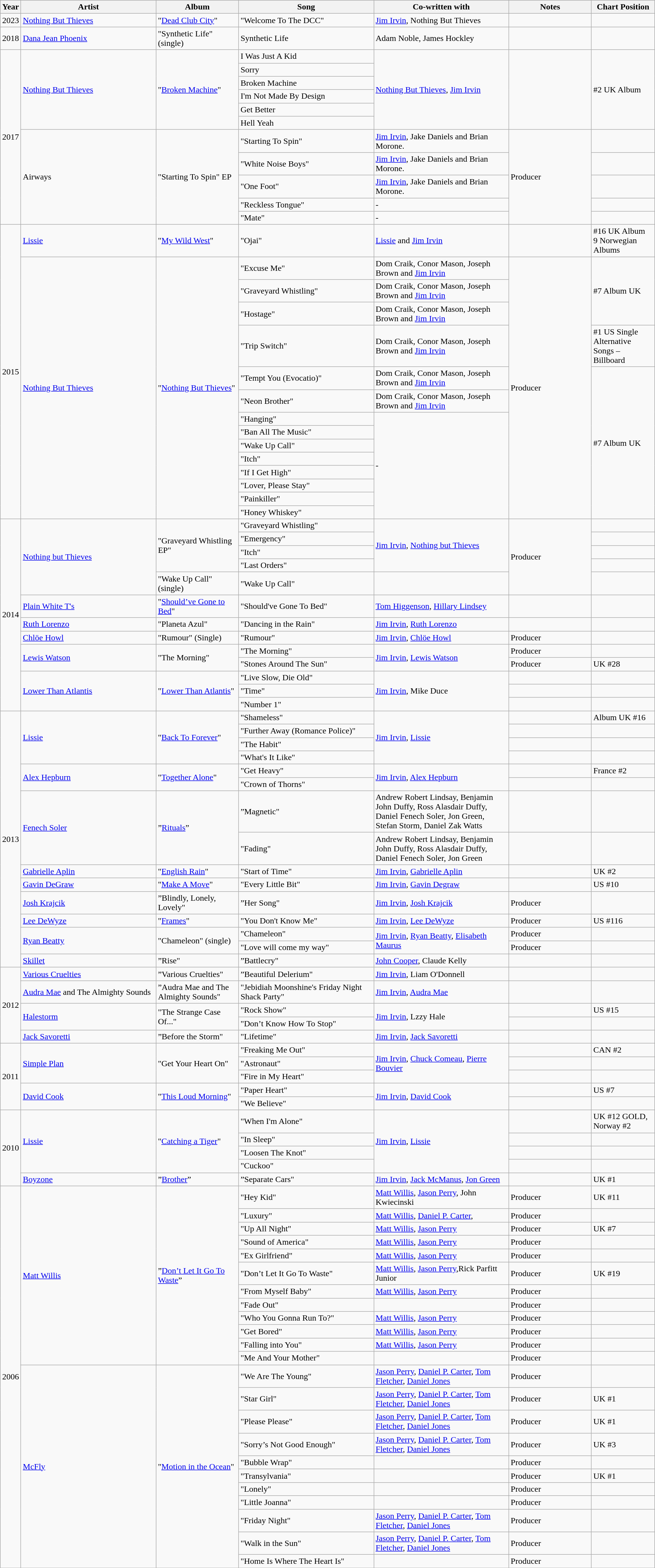<table class="wikitable">
<tr>
<th>Year</th>
<th width="250">Artist</th>
<th width="150">Album</th>
<th width="250">Song</th>
<th width="250">Co-written with</th>
<th width="150">Notes</th>
<th>Chart Position</th>
</tr>
<tr>
<td>2023</td>
<td><a href='#'>Nothing But Thieves</a></td>
<td>"<a href='#'>Dead Club City</a>"</td>
<td>"Welcome To The DCC"</td>
<td><a href='#'>Jim Irvin</a>, Nothing But Thieves</td>
<td></td>
<td></td>
</tr>
<tr>
<td>2018</td>
<td><a href='#'>Dana Jean Phoenix</a></td>
<td>"Synthetic Life" (single)</td>
<td>Synthetic Life</td>
<td>Adam Noble, James Hockley</td>
<td></td>
<td></td>
</tr>
<tr>
<td rowspan="11">2017</td>
<td rowspan="6"><a href='#'>Nothing But Thieves</a></td>
<td rowspan="6">"<a href='#'>Broken Machine</a>"</td>
<td>I Was Just A Kid</td>
<td rowspan="6"><a href='#'>Nothing But Thieves</a>, <a href='#'>Jim Irvin</a></td>
<td rowspan="6"></td>
<td rowspan="6">#2 UK Album</td>
</tr>
<tr>
<td>Sorry</td>
</tr>
<tr>
<td>Broken Machine</td>
</tr>
<tr>
<td>I'm Not Made By Design</td>
</tr>
<tr>
<td>Get Better</td>
</tr>
<tr>
<td>Hell Yeah</td>
</tr>
<tr>
<td rowspan="5">Airways</td>
<td rowspan="5">"Starting To Spin" EP</td>
<td>"Starting To Spin"</td>
<td><a href='#'>Jim Irvin</a>, Jake Daniels and Brian Morone.</td>
<td rowspan="5">Producer</td>
<td></td>
</tr>
<tr>
<td>"White Noise Boys"</td>
<td><a href='#'>Jim Irvin</a>, Jake Daniels and Brian Morone.</td>
<td></td>
</tr>
<tr>
<td>"One Foot"</td>
<td><a href='#'>Jim Irvin</a>, Jake Daniels and Brian Morone.</td>
<td></td>
</tr>
<tr>
<td>"Reckless Tongue"</td>
<td>-</td>
<td></td>
</tr>
<tr>
<td>"Mate"</td>
<td>-</td>
<td></td>
</tr>
<tr>
<td rowspan="15">2015</td>
<td><a href='#'>Lissie</a></td>
<td>"<a href='#'>My Wild West</a>"</td>
<td>"Ojai"</td>
<td><a href='#'>Lissie</a> and <a href='#'>Jim Irvin</a></td>
<td></td>
<td>#16 UK Album<br>9 Norwegian Albums</td>
</tr>
<tr>
<td rowspan="14"><a href='#'>Nothing But Thieves</a></td>
<td rowspan="14">"<a href='#'>Nothing But Thieves</a>"</td>
<td>"Excuse Me"</td>
<td>Dom Craik, Conor Mason, Joseph Brown and <a href='#'>Jim Irvin</a></td>
<td rowspan="14">Producer</td>
<td rowspan="3">#7 Album UK</td>
</tr>
<tr>
<td>"Graveyard Whistling"</td>
<td>Dom Craik, Conor Mason, Joseph Brown and <a href='#'>Jim Irvin</a></td>
</tr>
<tr>
<td>"Hostage"</td>
<td>Dom Craik, Conor Mason, Joseph Brown and <a href='#'>Jim Irvin</a></td>
</tr>
<tr>
<td>"Trip Switch"</td>
<td>Dom Craik, Conor Mason, Joseph Brown and <a href='#'>Jim Irvin</a></td>
<td>#1 US Single Alternative Songs – Billboard</td>
</tr>
<tr>
<td>"Tempt You (Evocatio)"</td>
<td>Dom Craik, Conor Mason, Joseph Brown and <a href='#'>Jim Irvin</a></td>
<td rowspan="10">#7 Album UK</td>
</tr>
<tr>
<td>"Neon Brother"</td>
<td>Dom Craik, Conor Mason, Joseph Brown and <a href='#'>Jim Irvin</a></td>
</tr>
<tr>
<td>"Hanging"</td>
<td rowspan="8">-</td>
</tr>
<tr>
<td>"Ban All The Music"</td>
</tr>
<tr>
<td>"Wake Up Call"</td>
</tr>
<tr>
<td>"Itch"</td>
</tr>
<tr>
<td>"If I Get High"</td>
</tr>
<tr>
<td>"Lover, Please Stay"</td>
</tr>
<tr>
<td>"Painkiller"</td>
</tr>
<tr>
<td>"Honey Whiskey"</td>
</tr>
<tr>
<td rowspan="13">2014</td>
<td rowspan="5"><a href='#'>Nothing but Thieves</a></td>
<td rowspan="4">"Graveyard Whistling EP"</td>
<td>"Graveyard Whistling"</td>
<td rowspan="4"><a href='#'>Jim Irvin</a>, <a href='#'>Nothing but Thieves</a></td>
<td rowspan="5">Producer</td>
<td></td>
</tr>
<tr>
<td>"Emergency"</td>
<td></td>
</tr>
<tr>
<td>"Itch"</td>
<td></td>
</tr>
<tr>
<td>"Last Orders"</td>
<td></td>
</tr>
<tr>
<td rowspan="1">"Wake Up Call" (single)</td>
<td>"Wake Up Call"</td>
<td></td>
<td></td>
</tr>
<tr>
<td><a href='#'>Plain White T's</a></td>
<td>"<a href='#'>Should’ve Gone to Bed</a>"</td>
<td>"Should've Gone To Bed"</td>
<td><a href='#'>Tom Higgenson</a>, <a href='#'>Hillary Lindsey</a></td>
<td></td>
<td></td>
</tr>
<tr>
<td><a href='#'>Ruth Lorenzo</a></td>
<td>"Planeta Azul"</td>
<td>"Dancing in the Rain"</td>
<td><a href='#'>Jim Irvin</a>, <a href='#'>Ruth Lorenzo</a></td>
<td></td>
<td></td>
</tr>
<tr>
<td><a href='#'>Chlöe Howl</a></td>
<td>"Rumour" (Single)</td>
<td>"Rumour"</td>
<td><a href='#'>Jim Irvin</a>, <a href='#'>Chlöe Howl</a></td>
<td>Producer</td>
<td></td>
</tr>
<tr>
<td rowspan="2"><a href='#'>Lewis Watson</a></td>
<td rowspan="2">"The Morning"</td>
<td>"The Morning"</td>
<td rowspan="2"><a href='#'>Jim Irvin</a>, <a href='#'>Lewis Watson</a></td>
<td>Producer</td>
<td></td>
</tr>
<tr>
<td>"Stones Around The Sun"</td>
<td>Producer</td>
<td>UK #28</td>
</tr>
<tr>
<td rowspan="3"><a href='#'>Lower Than Atlantis</a></td>
<td rowspan="3">"<a href='#'>Lower Than Atlantis</a>"</td>
<td>"Live Slow, Die Old"</td>
<td rowspan="3"><a href='#'>Jim Irvin</a>, Mike Duce</td>
<td></td>
<td></td>
</tr>
<tr>
<td>"Time"</td>
<td></td>
<td></td>
</tr>
<tr>
<td>"Number 1"</td>
<td></td>
<td></td>
</tr>
<tr>
<td rowspan="15">2013</td>
<td rowspan="4"><a href='#'>Lissie</a></td>
<td rowspan="4">"<a href='#'>Back To Forever</a>"</td>
<td>"Shameless"</td>
<td rowspan="4"><a href='#'>Jim Irvin</a>, <a href='#'>Lissie</a></td>
<td></td>
<td>Album UK #16</td>
</tr>
<tr>
<td>"Further Away (Romance Police)"</td>
<td></td>
<td></td>
</tr>
<tr>
<td>"The Habit"</td>
<td></td>
<td></td>
</tr>
<tr>
<td>"What's It Like"</td>
<td></td>
<td></td>
</tr>
<tr>
<td rowspan="2"><a href='#'>Alex Hepburn</a></td>
<td rowspan="2">"<a href='#'>Together Alone</a>"</td>
<td>"Get Heavy"</td>
<td rowspan="2"><a href='#'>Jim Irvin</a>, <a href='#'>Alex Hepburn</a></td>
<td></td>
<td>France #2</td>
</tr>
<tr>
<td>"Crown of Thorns"</td>
<td></td>
<td></td>
</tr>
<tr>
<td rowspan="2"><a href='#'>Fenech Soler</a></td>
<td rowspan="2">”<a href='#'>Rituals</a>”</td>
<td>”Magnetic"</td>
<td>Andrew Robert Lindsay, Benjamin John Duffy, Ross Alasdair Duffy, Daniel Fenech Soler, Jon Green, Stefan Storm, Daniel Zak Watts</td>
<td></td>
<td></td>
</tr>
<tr>
<td>"Fading"</td>
<td>Andrew Robert Lindsay, Benjamin John Duffy, Ross Alasdair Duffy, Daniel Fenech Soler, Jon Green</td>
<td></td>
<td></td>
</tr>
<tr>
<td><a href='#'>Gabrielle Aplin</a></td>
<td>"<a href='#'>English Rain</a>"</td>
<td>"Start of Time"</td>
<td><a href='#'>Jim Irvin</a>, <a href='#'>Gabrielle Aplin</a></td>
<td></td>
<td>UK #2</td>
</tr>
<tr>
<td><a href='#'>Gavin DeGraw</a></td>
<td>"<a href='#'>Make A Move</a>"</td>
<td>"Every Little Bit"</td>
<td><a href='#'>Jim Irvin</a>, <a href='#'>Gavin Degraw</a></td>
<td></td>
<td>US #10</td>
</tr>
<tr>
<td><a href='#'>Josh Krajcik</a></td>
<td>”Blindly, Lonely, Lovely"</td>
<td>”Her Song"</td>
<td><a href='#'>Jim Irvin</a>, <a href='#'>Josh Krajcik</a></td>
<td>Producer</td>
<td></td>
</tr>
<tr>
<td><a href='#'>Lee DeWyze</a></td>
<td>"<a href='#'>Frames</a>"</td>
<td>"You Don't Know Me"</td>
<td><a href='#'>Jim Irvin</a>, <a href='#'>Lee DeWyze</a></td>
<td>Producer</td>
<td>US #116</td>
</tr>
<tr>
<td rowspan="2"><a href='#'>Ryan Beatty</a></td>
<td rowspan="2">"Chameleon" (single)</td>
<td>"Chameleon"</td>
<td rowspan="2"><a href='#'>Jim Irvin</a>, <a href='#'>Ryan Beatty</a>, <a href='#'>Elisabeth Maurus</a></td>
<td>Producer</td>
<td></td>
</tr>
<tr>
<td>"Love will come my way"</td>
<td>Producer</td>
<td></td>
</tr>
<tr>
<td><a href='#'>Skillet</a></td>
<td>”Rise"</td>
<td>”Battlecry"</td>
<td><a href='#'>John Cooper</a>, Claude Kelly</td>
<td></td>
<td></td>
</tr>
<tr>
<td rowspan="5">2012</td>
<td><a href='#'>Various Cruelties</a></td>
<td>”Various Cruelties"</td>
<td>”Beautiful Delerium"</td>
<td><a href='#'>Jim Irvin</a>, Liam O'Donnell</td>
<td></td>
<td></td>
</tr>
<tr>
<td><a href='#'>Audra Mae</a> and The Almighty Sounds</td>
<td>”Audra Mae and The Almighty Sounds"</td>
<td>"Jebidiah Moonshine's Friday Night Shack Party"</td>
<td><a href='#'>Jim Irvin</a>, <a href='#'>Audra Mae</a></td>
<td></td>
<td></td>
</tr>
<tr>
<td rowspan="2"><a href='#'>Halestorm</a></td>
<td rowspan="2">"The Strange Case Of..."</td>
<td>"Rock Show"</td>
<td rowspan="2"><a href='#'>Jim Irvin</a>, Lzzy Hale</td>
<td></td>
<td>US #15</td>
</tr>
<tr>
<td>"Don’t Know How To Stop"</td>
<td></td>
<td></td>
</tr>
<tr>
<td><a href='#'>Jack Savoretti</a></td>
<td>”Before the Storm"</td>
<td>"Lifetime"</td>
<td><a href='#'>Jim Irvin</a>, <a href='#'>Jack Savoretti</a></td>
<td></td>
<td></td>
</tr>
<tr>
<td rowspan="5">2011</td>
<td rowspan="3"><a href='#'>Simple Plan</a></td>
<td rowspan="3">"Get Your Heart On"</td>
<td>"Freaking Me Out"</td>
<td rowspan="3"><a href='#'>Jim Irvin</a>, <a href='#'>Chuck Comeau</a>, <a href='#'>Pierre Bouvier</a></td>
<td></td>
<td>CAN #2</td>
</tr>
<tr>
<td>"Astronaut"</td>
<td></td>
<td></td>
</tr>
<tr>
<td>"Fire in My Heart"</td>
<td></td>
<td></td>
</tr>
<tr>
<td rowspan="2"><a href='#'>David Cook</a></td>
<td rowspan="2">"<a href='#'>This Loud Morning</a>"</td>
<td>"Paper Heart"</td>
<td rowspan="2"><a href='#'>Jim Irvin</a>, <a href='#'>David Cook</a></td>
<td></td>
<td>US #7</td>
</tr>
<tr>
<td>"We Believe"</td>
<td></td>
<td></td>
</tr>
<tr>
<td rowspan="5">2010</td>
<td rowspan="4"><a href='#'>Lissie</a></td>
<td rowspan="4">"<a href='#'>Catching a Tiger</a>"</td>
<td>"When I'm Alone"</td>
<td rowspan="4"><a href='#'>Jim Irvin</a>, <a href='#'>Lissie</a></td>
<td></td>
<td>UK #12 GOLD, Norway #2</td>
</tr>
<tr>
<td>"In Sleep"</td>
<td></td>
<td></td>
</tr>
<tr>
<td>"Loosen The Knot"</td>
<td></td>
<td></td>
</tr>
<tr>
<td>"Cuckoo"</td>
<td></td>
<td></td>
</tr>
<tr>
<td><a href='#'>Boyzone</a></td>
<td>”<a href='#'>Brother</a>”</td>
<td>”Separate Cars"</td>
<td><a href='#'>Jim Irvin</a>, <a href='#'>Jack McManus</a>, <a href='#'>Jon Green</a></td>
<td></td>
<td>UK #1</td>
</tr>
<tr>
<td rowspan="23">2006</td>
<td rowspan="12"><a href='#'>Matt Willis</a></td>
<td rowspan="12">”<a href='#'>Don’t Let It Go To Waste</a>”</td>
<td>"Hey Kid"</td>
<td><a href='#'>Matt Willis</a>, <a href='#'>Jason Perry</a>, John Kwiecinski</td>
<td>Producer</td>
<td>UK #11</td>
</tr>
<tr>
<td>"Luxury"</td>
<td><a href='#'>Matt Willis</a>, <a href='#'>Daniel P. Carter</a>,</td>
<td>Producer</td>
<td></td>
</tr>
<tr>
<td>"Up All Night"</td>
<td><a href='#'>Matt Willis</a>, <a href='#'>Jason Perry</a></td>
<td>Producer</td>
<td>UK #7</td>
</tr>
<tr>
<td>"Sound of America"</td>
<td><a href='#'>Matt Willis</a>, <a href='#'>Jason Perry</a></td>
<td>Producer</td>
<td></td>
</tr>
<tr>
<td>"Ex Girlfriend"</td>
<td><a href='#'>Matt Willis</a>, <a href='#'>Jason Perry</a></td>
<td>Producer</td>
<td></td>
</tr>
<tr>
<td>"Don’t Let It Go To Waste"</td>
<td><a href='#'>Matt Willis</a>, <a href='#'>Jason Perry</a>,Rick Parfitt Junior</td>
<td>Producer</td>
<td>UK #19</td>
</tr>
<tr>
<td>"From Myself Baby"</td>
<td><a href='#'>Matt Willis</a>, <a href='#'>Jason Perry</a></td>
<td>Producer</td>
<td></td>
</tr>
<tr>
<td>"Fade Out"</td>
<td></td>
<td>Producer</td>
<td></td>
</tr>
<tr>
<td>"Who You Gonna Run To?"</td>
<td><a href='#'>Matt Willis</a>, <a href='#'>Jason Perry</a></td>
<td>Producer</td>
<td></td>
</tr>
<tr>
<td>"Get Bored"</td>
<td><a href='#'>Matt Willis</a>, <a href='#'>Jason Perry</a></td>
<td>Producer</td>
<td></td>
</tr>
<tr>
<td>"Falling into You"</td>
<td><a href='#'>Matt Willis</a>, <a href='#'>Jason Perry</a></td>
<td>Producer</td>
<td></td>
</tr>
<tr>
<td>"Me And Your Mother"</td>
<td></td>
<td>Producer</td>
<td></td>
</tr>
<tr>
<td rowspan="11"><a href='#'>McFly</a></td>
<td rowspan="11">"<a href='#'>Motion in the Ocean</a>"</td>
<td>"We Are The Young"</td>
<td><a href='#'>Jason Perry</a>, <a href='#'>Daniel P. Carter</a>, <a href='#'>Tom Fletcher</a>, <a href='#'>Daniel Jones</a></td>
<td>Producer</td>
<td></td>
</tr>
<tr>
<td>"Star Girl"</td>
<td><a href='#'>Jason Perry</a>, <a href='#'>Daniel P. Carter</a>, <a href='#'>Tom Fletcher</a>, <a href='#'>Daniel Jones</a></td>
<td>Producer</td>
<td>UK #1</td>
</tr>
<tr>
<td>"Please Please"</td>
<td><a href='#'>Jason Perry</a>, <a href='#'>Daniel P. Carter</a>, <a href='#'>Tom Fletcher</a>, <a href='#'>Daniel Jones</a></td>
<td>Producer</td>
<td>UK #1</td>
</tr>
<tr>
<td>"Sorry’s Not Good Enough"</td>
<td><a href='#'>Jason Perry</a>, <a href='#'>Daniel P. Carter</a>, <a href='#'>Tom Fletcher</a>, <a href='#'>Daniel Jones</a></td>
<td>Producer</td>
<td>UK #3</td>
</tr>
<tr>
<td>"Bubble Wrap"</td>
<td></td>
<td>Producer</td>
<td></td>
</tr>
<tr>
<td>"Transylvania"</td>
<td></td>
<td>Producer</td>
<td>UK #1</td>
</tr>
<tr>
<td>"Lonely"</td>
<td></td>
<td>Producer</td>
<td></td>
</tr>
<tr>
<td>"Little Joanna"</td>
<td></td>
<td>Producer</td>
<td></td>
</tr>
<tr>
<td>"Friday Night"</td>
<td><a href='#'>Jason Perry</a>, <a href='#'>Daniel P. Carter</a>, <a href='#'>Tom Fletcher</a>, <a href='#'>Daniel Jones</a></td>
<td>Producer</td>
<td></td>
</tr>
<tr>
<td>"Walk in the Sun"</td>
<td><a href='#'>Jason Perry</a>, <a href='#'>Daniel P. Carter</a>, <a href='#'>Tom Fletcher</a>, <a href='#'>Daniel Jones</a></td>
<td>Producer</td>
<td></td>
</tr>
<tr>
<td>"Home Is Where The Heart Is"</td>
<td></td>
<td>Producer</td>
<td></td>
</tr>
<tr>
</tr>
</table>
